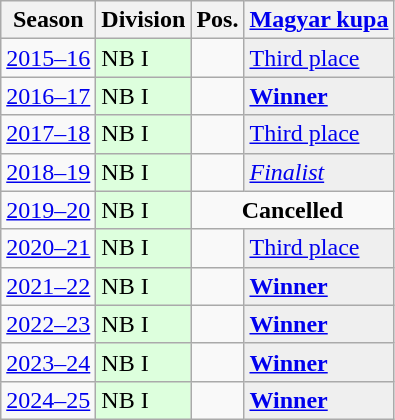<table class="wikitable text-align:center">
<tr>
<th>Season</th>
<th>Division</th>
<th>Pos.</th>
<th><a href='#'>Magyar kupa</a></th>
</tr>
<tr>
<td><a href='#'>2015–16</a></td>
<td bgcolor=#ddffdd>NB I</td>
<td align=center></td>
<td style="background:#efefef;"> <a href='#'>Third place</a></td>
</tr>
<tr>
<td><a href='#'>2016–17</a></td>
<td bgcolor=#ddffdd>NB I</td>
<td align=center></td>
<td style="background:#efefef;"> <strong><a href='#'>Winner</a></strong></td>
</tr>
<tr>
<td><a href='#'>2017–18</a></td>
<td bgcolor=#ddffdd>NB I</td>
<td align=center></td>
<td style="background:#efefef;"> <a href='#'>Third place</a></td>
</tr>
<tr>
<td><a href='#'>2018–19</a></td>
<td bgcolor=#ddffdd>NB I</td>
<td align=center></td>
<td style="background:#efefef;"> <em><a href='#'>Finalist</a></em></td>
</tr>
<tr>
<td><a href='#'>2019–20</a></td>
<td bgcolor=#ddffdd>NB I</td>
<td colspan=2 align=center><strong>Cancelled</strong></td>
</tr>
<tr>
<td><a href='#'>2020–21</a></td>
<td bgcolor=#ddffdd>NB I</td>
<td align=center></td>
<td style="background:#efefef;"> <a href='#'>Third place</a></td>
</tr>
<tr>
<td><a href='#'>2021–22</a></td>
<td bgcolor=#ddffdd>NB I</td>
<td align=center></td>
<td style="background:#efefef;"> <strong><a href='#'>Winner</a></strong></td>
</tr>
<tr>
<td><a href='#'>2022–23</a></td>
<td bgcolor=#ddffdd>NB I</td>
<td align=center></td>
<td style="background:#efefef;"> <strong><a href='#'>Winner</a></strong></td>
</tr>
<tr>
<td><a href='#'>2023–24</a></td>
<td bgcolor=#ddffdd>NB I</td>
<td align=center></td>
<td style="background:#efefef;"> <strong><a href='#'>Winner</a></strong></td>
</tr>
<tr>
<td><a href='#'>2024–25</a></td>
<td bgcolor=#ddffdd>NB I</td>
<td align=center></td>
<td style="background:#efefef;"> <strong><a href='#'>Winner</a></strong></td>
</tr>
</table>
